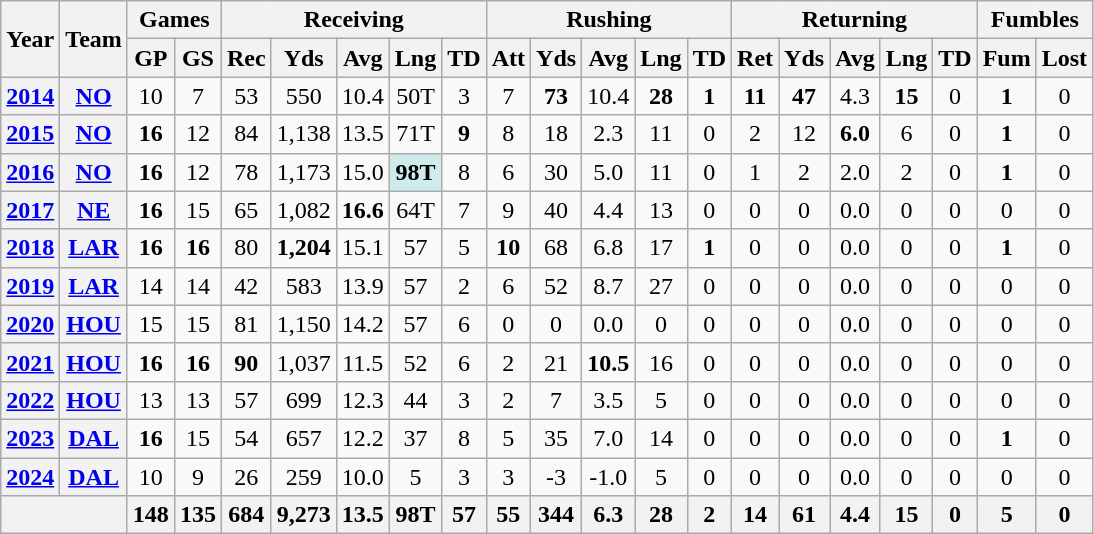<table class="wikitable" style="text-align: center;">
<tr>
<th rowspan="2">Year</th>
<th rowspan="2">Team</th>
<th colspan="2">Games</th>
<th colspan="5">Receiving</th>
<th colspan="5">Rushing</th>
<th colspan="5">Returning</th>
<th colspan="2">Fumbles</th>
</tr>
<tr>
<th>GP</th>
<th>GS</th>
<th>Rec</th>
<th>Yds</th>
<th>Avg</th>
<th>Lng</th>
<th>TD</th>
<th>Att</th>
<th>Yds</th>
<th>Avg</th>
<th>Lng</th>
<th>TD</th>
<th>Ret</th>
<th>Yds</th>
<th>Avg</th>
<th>Lng</th>
<th>TD</th>
<th>Fum</th>
<th>Lost</th>
</tr>
<tr>
<th><a href='#'>2014</a></th>
<th><a href='#'>NO</a></th>
<td>10</td>
<td>7</td>
<td>53</td>
<td>550</td>
<td>10.4</td>
<td>50T</td>
<td>3</td>
<td>7</td>
<td><strong>73</strong></td>
<td>10.4</td>
<td><strong>28</strong></td>
<td><strong>1</strong></td>
<td><strong>11</strong></td>
<td><strong>47</strong></td>
<td>4.3</td>
<td><strong>15</strong></td>
<td>0</td>
<td><strong>1</strong></td>
<td>0</td>
</tr>
<tr>
<th><a href='#'>2015</a></th>
<th><a href='#'>NO</a></th>
<td><strong>16</strong></td>
<td>12</td>
<td>84</td>
<td>1,138</td>
<td>13.5</td>
<td>71T</td>
<td><strong>9</strong></td>
<td>8</td>
<td>18</td>
<td>2.3</td>
<td>11</td>
<td>0</td>
<td>2</td>
<td>12</td>
<td><strong>6.0</strong></td>
<td>6</td>
<td>0</td>
<td><strong>1</strong></td>
<td>0</td>
</tr>
<tr>
<th><a href='#'>2016</a></th>
<th><a href='#'>NO</a></th>
<td><strong>16</strong></td>
<td>12</td>
<td>78</td>
<td>1,173</td>
<td>15.0</td>
<td style="background:#cfecec;"><strong>98T</strong></td>
<td>8</td>
<td>6</td>
<td>30</td>
<td>5.0</td>
<td>11</td>
<td>0</td>
<td>1</td>
<td>2</td>
<td>2.0</td>
<td>2</td>
<td>0</td>
<td><strong>1</strong></td>
<td>0</td>
</tr>
<tr>
<th><a href='#'>2017</a></th>
<th><a href='#'>NE</a></th>
<td><strong>16</strong></td>
<td>15</td>
<td>65</td>
<td>1,082</td>
<td><strong>16.6</strong></td>
<td>64T</td>
<td>7</td>
<td>9</td>
<td>40</td>
<td>4.4</td>
<td>13</td>
<td>0</td>
<td>0</td>
<td>0</td>
<td>0.0</td>
<td>0</td>
<td>0</td>
<td>0</td>
<td>0</td>
</tr>
<tr>
<th><a href='#'>2018</a></th>
<th><a href='#'>LAR</a></th>
<td><strong>16</strong></td>
<td><strong>16</strong></td>
<td>80</td>
<td><strong>1,204</strong></td>
<td>15.1</td>
<td>57</td>
<td>5</td>
<td><strong>10</strong></td>
<td>68</td>
<td>6.8</td>
<td>17</td>
<td><strong>1</strong></td>
<td>0</td>
<td>0</td>
<td>0.0</td>
<td>0</td>
<td>0</td>
<td><strong>1</strong></td>
<td>0</td>
</tr>
<tr>
<th><a href='#'>2019</a></th>
<th><a href='#'>LAR</a></th>
<td>14</td>
<td>14</td>
<td>42</td>
<td>583</td>
<td>13.9</td>
<td>57</td>
<td>2</td>
<td>6</td>
<td>52</td>
<td>8.7</td>
<td>27</td>
<td>0</td>
<td>0</td>
<td>0</td>
<td>0.0</td>
<td>0</td>
<td>0</td>
<td>0</td>
<td>0</td>
</tr>
<tr>
<th><a href='#'>2020</a></th>
<th><a href='#'>HOU</a></th>
<td>15</td>
<td>15</td>
<td>81</td>
<td>1,150</td>
<td>14.2</td>
<td>57</td>
<td>6</td>
<td>0</td>
<td>0</td>
<td>0.0</td>
<td>0</td>
<td>0</td>
<td>0</td>
<td>0</td>
<td>0.0</td>
<td>0</td>
<td>0</td>
<td>0</td>
<td>0</td>
</tr>
<tr>
<th><a href='#'>2021</a></th>
<th><a href='#'>HOU</a></th>
<td><strong>16</strong></td>
<td><strong>16</strong></td>
<td><strong>90</strong></td>
<td>1,037</td>
<td>11.5</td>
<td>52</td>
<td>6</td>
<td>2</td>
<td>21</td>
<td><strong>10.5</strong></td>
<td>16</td>
<td>0</td>
<td>0</td>
<td>0</td>
<td>0.0</td>
<td>0</td>
<td>0</td>
<td>0</td>
<td>0</td>
</tr>
<tr>
<th><a href='#'>2022</a></th>
<th><a href='#'>HOU</a></th>
<td>13</td>
<td>13</td>
<td>57</td>
<td>699</td>
<td>12.3</td>
<td>44</td>
<td>3</td>
<td>2</td>
<td>7</td>
<td>3.5</td>
<td>5</td>
<td>0</td>
<td>0</td>
<td>0</td>
<td>0.0</td>
<td>0</td>
<td>0</td>
<td>0</td>
<td>0</td>
</tr>
<tr>
<th><a href='#'>2023</a></th>
<th><a href='#'>DAL</a></th>
<td><strong>16</strong></td>
<td>15</td>
<td>54</td>
<td>657</td>
<td>12.2</td>
<td>37</td>
<td>8</td>
<td>5</td>
<td>35</td>
<td>7.0</td>
<td>14</td>
<td>0</td>
<td>0</td>
<td>0</td>
<td>0.0</td>
<td>0</td>
<td>0</td>
<td><strong>1</strong></td>
<td>0</td>
</tr>
<tr>
<th><a href='#'>2024</a></th>
<th><a href='#'>DAL</a></th>
<td>10</td>
<td>9</td>
<td>26</td>
<td>259</td>
<td>10.0</td>
<td>5</td>
<td>3</td>
<td>3</td>
<td>-3</td>
<td>-1.0</td>
<td>5</td>
<td>0</td>
<td>0</td>
<td>0</td>
<td>0.0</td>
<td>0</td>
<td>0</td>
<td>0</td>
<td>0</td>
</tr>
<tr>
<th colspan="2"></th>
<th>148</th>
<th>135</th>
<th>684</th>
<th>9,273</th>
<th>13.5</th>
<th>98T</th>
<th>57</th>
<th>55</th>
<th>344</th>
<th>6.3</th>
<th>28</th>
<th>2</th>
<th>14</th>
<th>61</th>
<th>4.4</th>
<th>15</th>
<th>0</th>
<th>5</th>
<th>0</th>
</tr>
</table>
